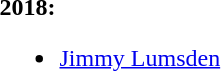<table>
<tr>
<td><strong>2018:</strong><br><ul><li> <a href='#'>Jimmy Lumsden</a></li></ul></td>
</tr>
</table>
